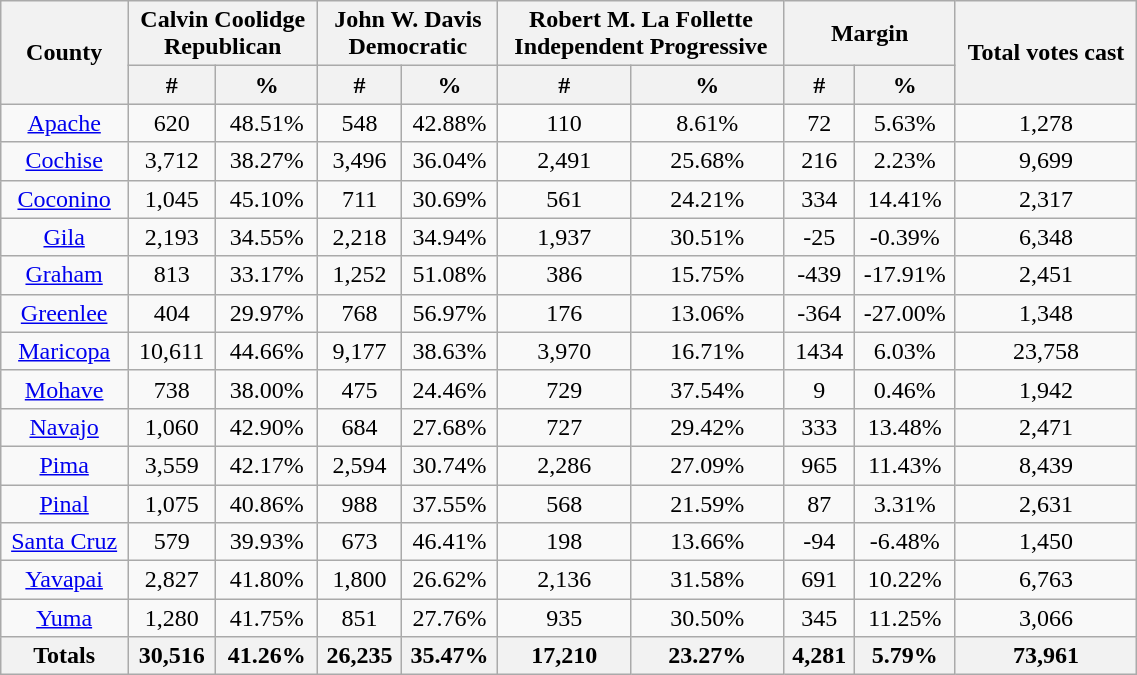<table width="60%" class="wikitable sortable">
<tr>
<th rowspan="2">County</th>
<th colspan="2">Calvin Coolidge<br>Republican</th>
<th colspan="2">John W. Davis<br>Democratic</th>
<th colspan="2">Robert M. La Follette<br>Independent Progressive</th>
<th colspan="2">Margin</th>
<th rowspan="2">Total votes cast</th>
</tr>
<tr bgcolor="lightgrey">
<th data-sort-type="number">#</th>
<th data-sort-type="number">%</th>
<th data-sort-type="number">#</th>
<th data-sort-type="number">%</th>
<th data-sort-type="number">#</th>
<th data-sort-type="number">%</th>
<th data-sort-type="number">#</th>
<th data-sort-type="number">%</th>
</tr>
<tr style="text-align:center;">
<td><a href='#'>Apache</a></td>
<td>620</td>
<td>48.51%</td>
<td>548</td>
<td>42.88%</td>
<td>110</td>
<td>8.61%</td>
<td>72</td>
<td>5.63%</td>
<td>1,278</td>
</tr>
<tr style="text-align:center;">
<td><a href='#'>Cochise</a></td>
<td>3,712</td>
<td>38.27%</td>
<td>3,496</td>
<td>36.04%</td>
<td>2,491</td>
<td>25.68%</td>
<td>216</td>
<td>2.23%</td>
<td>9,699</td>
</tr>
<tr style="text-align:center;">
<td><a href='#'>Coconino</a></td>
<td>1,045</td>
<td>45.10%</td>
<td>711</td>
<td>30.69%</td>
<td>561</td>
<td>24.21%</td>
<td>334</td>
<td>14.41%</td>
<td>2,317</td>
</tr>
<tr style="text-align:center;">
<td><a href='#'>Gila</a></td>
<td>2,193</td>
<td>34.55%</td>
<td>2,218</td>
<td>34.94%</td>
<td>1,937</td>
<td>30.51%</td>
<td>-25</td>
<td>-0.39%</td>
<td>6,348</td>
</tr>
<tr style="text-align:center;">
<td><a href='#'>Graham</a></td>
<td>813</td>
<td>33.17%</td>
<td>1,252</td>
<td>51.08%</td>
<td>386</td>
<td>15.75%</td>
<td>-439</td>
<td>-17.91%</td>
<td>2,451</td>
</tr>
<tr style="text-align:center;">
<td><a href='#'>Greenlee</a></td>
<td>404</td>
<td>29.97%</td>
<td>768</td>
<td>56.97%</td>
<td>176</td>
<td>13.06%</td>
<td>-364</td>
<td>-27.00%</td>
<td>1,348</td>
</tr>
<tr style="text-align:center;">
<td><a href='#'>Maricopa</a></td>
<td>10,611</td>
<td>44.66%</td>
<td>9,177</td>
<td>38.63%</td>
<td>3,970</td>
<td>16.71%</td>
<td>1434</td>
<td>6.03%</td>
<td>23,758</td>
</tr>
<tr style="text-align:center;">
<td><a href='#'>Mohave</a></td>
<td>738</td>
<td>38.00%</td>
<td>475</td>
<td>24.46%</td>
<td>729</td>
<td>37.54%</td>
<td>9</td>
<td>0.46%</td>
<td>1,942</td>
</tr>
<tr style="text-align:center;">
<td><a href='#'>Navajo</a></td>
<td>1,060</td>
<td>42.90%</td>
<td>684</td>
<td>27.68%</td>
<td>727</td>
<td>29.42%</td>
<td>333</td>
<td>13.48%</td>
<td>2,471</td>
</tr>
<tr style="text-align:center;">
<td><a href='#'>Pima</a></td>
<td>3,559</td>
<td>42.17%</td>
<td>2,594</td>
<td>30.74%</td>
<td>2,286</td>
<td>27.09%</td>
<td>965</td>
<td>11.43%</td>
<td>8,439</td>
</tr>
<tr style="text-align:center;">
<td><a href='#'>Pinal</a></td>
<td>1,075</td>
<td>40.86%</td>
<td>988</td>
<td>37.55%</td>
<td>568</td>
<td>21.59%</td>
<td>87</td>
<td>3.31%</td>
<td>2,631</td>
</tr>
<tr style="text-align:center;">
<td><a href='#'>Santa Cruz</a></td>
<td>579</td>
<td>39.93%</td>
<td>673</td>
<td>46.41%</td>
<td>198</td>
<td>13.66%</td>
<td>-94</td>
<td>-6.48%</td>
<td>1,450</td>
</tr>
<tr style="text-align:center;">
<td><a href='#'>Yavapai</a></td>
<td>2,827</td>
<td>41.80%</td>
<td>1,800</td>
<td>26.62%</td>
<td>2,136</td>
<td>31.58%</td>
<td>691</td>
<td>10.22%</td>
<td>6,763</td>
</tr>
<tr style="text-align:center;">
<td><a href='#'>Yuma</a></td>
<td>1,280</td>
<td>41.75%</td>
<td>851</td>
<td>27.76%</td>
<td>935</td>
<td>30.50%</td>
<td>345</td>
<td>11.25%</td>
<td>3,066</td>
</tr>
<tr style="text-align:center;">
<th>Totals</th>
<th>30,516</th>
<th>41.26%</th>
<th>26,235</th>
<th>35.47%</th>
<th>17,210</th>
<th>23.27%</th>
<th>4,281</th>
<th>5.79%</th>
<th>73,961</th>
</tr>
</table>
